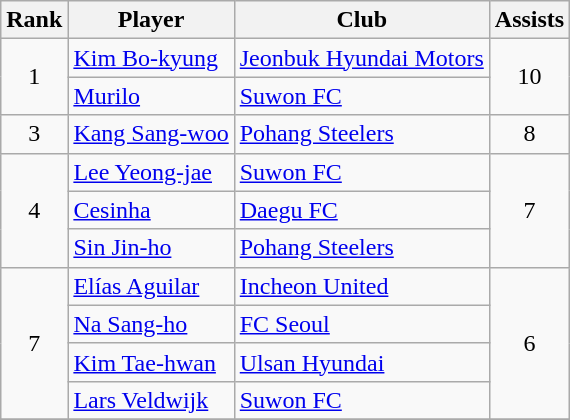<table class=wikitable>
<tr>
<th>Rank</th>
<th>Player</th>
<th>Club</th>
<th>Assists</th>
</tr>
<tr>
<td align=center rowspan=2>1</td>
<td> <a href='#'>Kim Bo-kyung</a></td>
<td><a href='#'>Jeonbuk Hyundai Motors</a></td>
<td align=center rowspan=2>10</td>
</tr>
<tr>
<td> <a href='#'>Murilo</a></td>
<td><a href='#'>Suwon FC</a></td>
</tr>
<tr>
<td align=center>3</td>
<td> <a href='#'>Kang Sang-woo</a></td>
<td><a href='#'>Pohang Steelers</a></td>
<td align=center>8</td>
</tr>
<tr>
<td align=center rowspan=3>4</td>
<td> <a href='#'>Lee Yeong-jae</a></td>
<td><a href='#'>Suwon FC</a></td>
<td align=center rowspan=3>7</td>
</tr>
<tr>
<td> <a href='#'>Cesinha</a></td>
<td><a href='#'>Daegu FC</a></td>
</tr>
<tr>
<td> <a href='#'>Sin Jin-ho</a></td>
<td><a href='#'>Pohang Steelers</a></td>
</tr>
<tr>
<td align=center rowspan=4>7</td>
<td> <a href='#'>Elías Aguilar</a></td>
<td><a href='#'>Incheon United</a></td>
<td align=center rowspan=4>6</td>
</tr>
<tr>
<td> <a href='#'>Na Sang-ho</a></td>
<td><a href='#'>FC Seoul</a></td>
</tr>
<tr>
<td> <a href='#'>Kim Tae-hwan</a></td>
<td><a href='#'>Ulsan Hyundai</a></td>
</tr>
<tr>
<td> <a href='#'>Lars Veldwijk</a></td>
<td><a href='#'>Suwon FC</a></td>
</tr>
<tr>
</tr>
</table>
